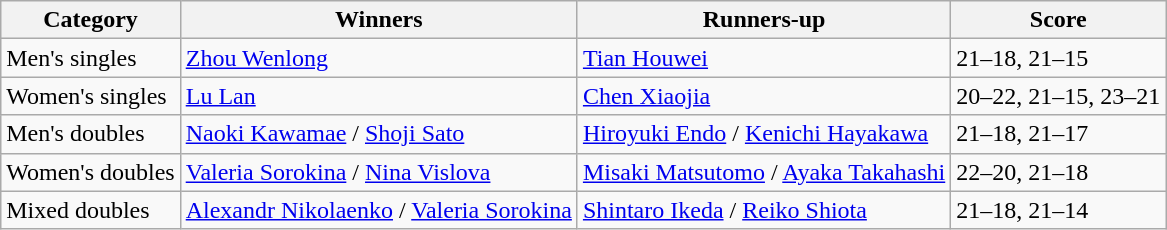<table class=wikitable style="white-space:nowrap;">
<tr>
<th>Category</th>
<th>Winners</th>
<th>Runners-up</th>
<th>Score</th>
</tr>
<tr>
<td>Men's singles</td>
<td> <a href='#'>Zhou Wenlong</a></td>
<td> <a href='#'>Tian Houwei</a></td>
<td>21–18, 21–15</td>
</tr>
<tr>
<td>Women's singles</td>
<td> <a href='#'>Lu Lan</a></td>
<td> <a href='#'>Chen Xiaojia</a></td>
<td>20–22, 21–15, 23–21</td>
</tr>
<tr>
<td>Men's doubles</td>
<td> <a href='#'>Naoki Kawamae</a> / <a href='#'>Shoji Sato</a></td>
<td> <a href='#'>Hiroyuki Endo</a> / <a href='#'>Kenichi Hayakawa</a></td>
<td>21–18, 21–17</td>
</tr>
<tr>
<td>Women's doubles</td>
<td> <a href='#'>Valeria Sorokina</a> / <a href='#'>Nina Vislova</a></td>
<td> <a href='#'>Misaki Matsutomo</a> / <a href='#'>Ayaka Takahashi</a></td>
<td>22–20, 21–18</td>
</tr>
<tr>
<td>Mixed doubles</td>
<td> <a href='#'>Alexandr Nikolaenko</a> / <a href='#'>Valeria Sorokina</a></td>
<td> <a href='#'>Shintaro Ikeda</a> / <a href='#'>Reiko Shiota</a></td>
<td>21–18, 21–14</td>
</tr>
</table>
